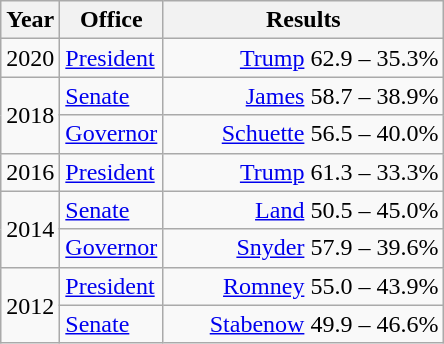<table class=wikitable>
<tr>
<th width="30">Year</th>
<th width="60">Office</th>
<th width="180">Results</th>
</tr>
<tr>
<td>2020</td>
<td><a href='#'>President</a></td>
<td align="right" ><a href='#'>Trump</a> 62.9 – 35.3%</td>
</tr>
<tr>
<td rowspan="2">2018</td>
<td><a href='#'>Senate</a></td>
<td align="right" ><a href='#'>James</a> 58.7 – 38.9%</td>
</tr>
<tr>
<td><a href='#'>Governor</a></td>
<td align="right" ><a href='#'>Schuette</a> 56.5 – 40.0%</td>
</tr>
<tr>
<td>2016</td>
<td><a href='#'>President</a></td>
<td align="right" ><a href='#'>Trump</a> 61.3 – 33.3%</td>
</tr>
<tr>
<td rowspan="2">2014</td>
<td><a href='#'>Senate</a></td>
<td align="right" ><a href='#'>Land</a> 50.5 – 45.0%</td>
</tr>
<tr>
<td><a href='#'>Governor</a></td>
<td align="right" ><a href='#'>Snyder</a> 57.9 – 39.6%</td>
</tr>
<tr>
<td rowspan="2">2012</td>
<td><a href='#'>President</a></td>
<td align="right" ><a href='#'>Romney</a> 55.0 – 43.9%</td>
</tr>
<tr>
<td><a href='#'>Senate</a></td>
<td align="right" ><a href='#'>Stabenow</a> 49.9 – 46.6%</td>
</tr>
</table>
